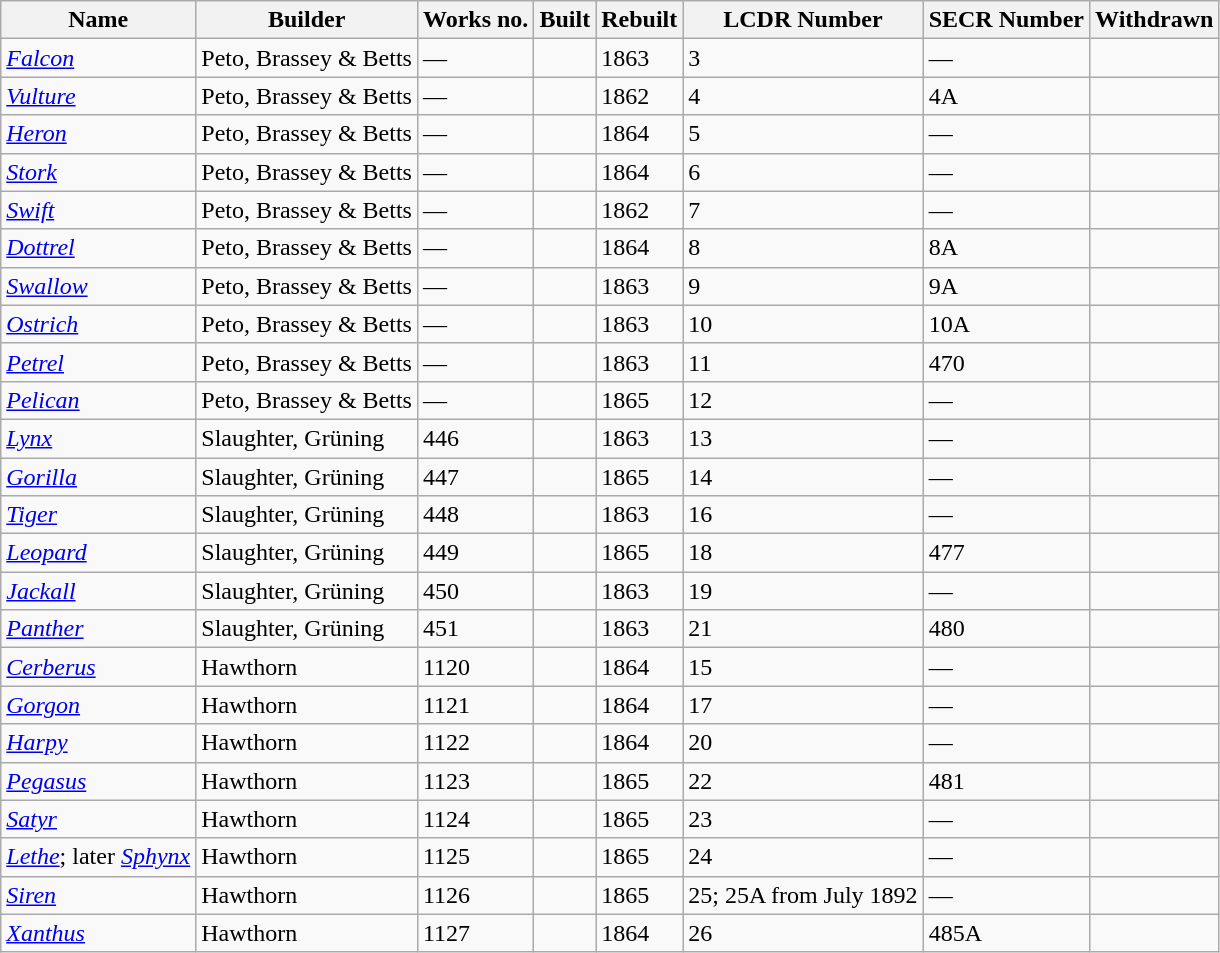<table class="wikitable sortable">
<tr>
<th>Name</th>
<th>Builder</th>
<th>Works no.</th>
<th>Built</th>
<th>Rebuilt</th>
<th>LCDR Number</th>
<th>SECR Number</th>
<th>Withdrawn</th>
</tr>
<tr>
<td><em><a href='#'>Falcon</a></em></td>
<td>Peto, Brassey & Betts</td>
<td>—</td>
<td></td>
<td>1863</td>
<td>3</td>
<td>—</td>
<td></td>
</tr>
<tr>
<td><em><a href='#'>Vulture</a></em></td>
<td>Peto, Brassey & Betts</td>
<td>—</td>
<td></td>
<td>1862</td>
<td>4</td>
<td>4A</td>
<td></td>
</tr>
<tr>
<td><em><a href='#'>Heron</a></em></td>
<td>Peto, Brassey & Betts</td>
<td>—</td>
<td></td>
<td>1864</td>
<td>5</td>
<td>—</td>
<td></td>
</tr>
<tr>
<td><em><a href='#'>Stork</a></em></td>
<td>Peto, Brassey & Betts</td>
<td>—</td>
<td></td>
<td>1864</td>
<td>6</td>
<td>—</td>
<td></td>
</tr>
<tr>
<td><em><a href='#'>Swift</a></em></td>
<td>Peto, Brassey & Betts</td>
<td>—</td>
<td></td>
<td>1862</td>
<td>7</td>
<td>—</td>
<td></td>
</tr>
<tr>
<td><em><a href='#'>Dottrel</a></em></td>
<td>Peto, Brassey & Betts</td>
<td>—</td>
<td></td>
<td>1864</td>
<td>8</td>
<td>8A</td>
<td></td>
</tr>
<tr>
<td><em><a href='#'>Swallow</a></em></td>
<td>Peto, Brassey & Betts</td>
<td>—</td>
<td></td>
<td>1863</td>
<td>9</td>
<td>9A</td>
<td></td>
</tr>
<tr>
<td><em><a href='#'>Ostrich</a></em></td>
<td>Peto, Brassey & Betts</td>
<td>—</td>
<td></td>
<td>1863</td>
<td>10</td>
<td>10A</td>
<td></td>
</tr>
<tr>
<td><em><a href='#'>Petrel</a></em></td>
<td>Peto, Brassey & Betts</td>
<td>—</td>
<td></td>
<td>1863</td>
<td>11</td>
<td>470</td>
<td></td>
</tr>
<tr>
<td><em><a href='#'>Pelican</a></em></td>
<td>Peto, Brassey & Betts</td>
<td>—</td>
<td></td>
<td>1865</td>
<td>12</td>
<td>—</td>
<td></td>
</tr>
<tr>
<td><em><a href='#'>Lynx</a></em></td>
<td>Slaughter, Grüning</td>
<td>446</td>
<td></td>
<td>1863</td>
<td>13</td>
<td>—</td>
<td></td>
</tr>
<tr>
<td><em><a href='#'>Gorilla</a></em></td>
<td>Slaughter, Grüning</td>
<td>447</td>
<td></td>
<td>1865</td>
<td>14</td>
<td>—</td>
<td></td>
</tr>
<tr>
<td><em><a href='#'>Tiger</a></em></td>
<td>Slaughter, Grüning</td>
<td>448</td>
<td></td>
<td>1863</td>
<td>16</td>
<td>—</td>
<td></td>
</tr>
<tr>
<td><em><a href='#'>Leopard</a></em></td>
<td>Slaughter, Grüning</td>
<td>449</td>
<td></td>
<td>1865</td>
<td>18</td>
<td>477</td>
<td></td>
</tr>
<tr>
<td><em><a href='#'>Jackall</a></em></td>
<td>Slaughter, Grüning</td>
<td>450</td>
<td></td>
<td>1863</td>
<td>19</td>
<td>—</td>
<td></td>
</tr>
<tr>
<td><em><a href='#'>Panther</a></em></td>
<td>Slaughter, Grüning</td>
<td>451</td>
<td></td>
<td>1863</td>
<td>21</td>
<td>480</td>
<td></td>
</tr>
<tr>
<td><em><a href='#'>Cerberus</a></em></td>
<td>Hawthorn</td>
<td>1120</td>
<td></td>
<td>1864</td>
<td>15</td>
<td>—</td>
<td></td>
</tr>
<tr>
<td><em><a href='#'>Gorgon</a></em></td>
<td>Hawthorn</td>
<td>1121</td>
<td></td>
<td>1864</td>
<td>17</td>
<td>—</td>
<td></td>
</tr>
<tr>
<td><em><a href='#'>Harpy</a></em></td>
<td>Hawthorn</td>
<td>1122</td>
<td></td>
<td>1864</td>
<td>20</td>
<td>—</td>
<td></td>
</tr>
<tr>
<td><em><a href='#'>Pegasus</a></em></td>
<td>Hawthorn</td>
<td>1123</td>
<td></td>
<td>1865</td>
<td>22</td>
<td>481</td>
<td></td>
</tr>
<tr>
<td><em><a href='#'>Satyr</a></em></td>
<td>Hawthorn</td>
<td>1124</td>
<td></td>
<td>1865</td>
<td>23</td>
<td>—</td>
<td></td>
</tr>
<tr>
<td><em><a href='#'>Lethe</a></em>; later <em><a href='#'>Sphynx</a></em></td>
<td>Hawthorn</td>
<td>1125</td>
<td></td>
<td>1865</td>
<td>24</td>
<td>—</td>
<td></td>
</tr>
<tr>
<td><em><a href='#'>Siren</a></em></td>
<td>Hawthorn</td>
<td>1126</td>
<td></td>
<td>1865</td>
<td>25; 25A from July 1892</td>
<td>—</td>
<td></td>
</tr>
<tr>
<td><em><a href='#'>Xanthus</a></em></td>
<td>Hawthorn</td>
<td>1127</td>
<td></td>
<td>1864</td>
<td>26</td>
<td>485A</td>
<td></td>
</tr>
</table>
